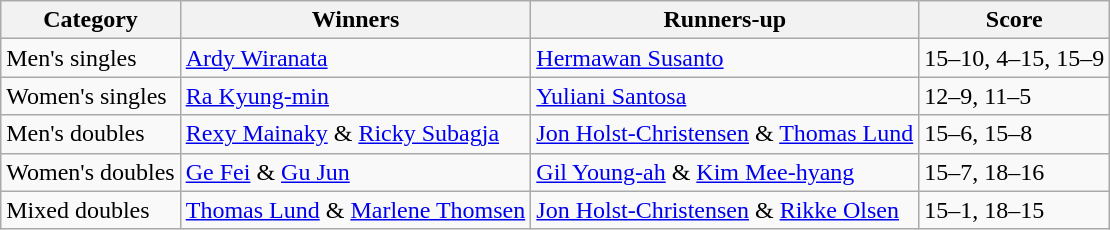<table class=wikitable>
<tr>
<th>Category</th>
<th>Winners</th>
<th>Runners-up</th>
<th>Score</th>
</tr>
<tr>
<td>Men's singles</td>
<td> <a href='#'>Ardy Wiranata</a></td>
<td> <a href='#'>Hermawan Susanto</a></td>
<td>15–10, 4–15, 15–9</td>
</tr>
<tr>
<td>Women's singles</td>
<td> <a href='#'>Ra Kyung-min</a></td>
<td> <a href='#'>Yuliani Santosa</a></td>
<td>12–9, 11–5</td>
</tr>
<tr>
<td>Men's doubles</td>
<td> <a href='#'>Rexy Mainaky</a> & <a href='#'>Ricky Subagja</a></td>
<td> <a href='#'>Jon Holst-Christensen</a> & <a href='#'>Thomas Lund</a></td>
<td>15–6, 15–8</td>
</tr>
<tr>
<td>Women's doubles</td>
<td> <a href='#'>Ge Fei</a> & <a href='#'>Gu Jun</a></td>
<td> <a href='#'>Gil Young-ah</a> & <a href='#'>Kim Mee-hyang</a></td>
<td>15–7, 18–16</td>
</tr>
<tr>
<td>Mixed doubles</td>
<td> <a href='#'>Thomas Lund</a> & <a href='#'>Marlene Thomsen</a></td>
<td> <a href='#'>Jon Holst-Christensen</a> & <a href='#'>Rikke Olsen</a></td>
<td>15–1, 18–15</td>
</tr>
</table>
